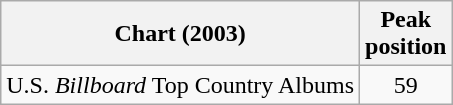<table class="wikitable">
<tr>
<th>Chart (2003)</th>
<th>Peak<br>position</th>
</tr>
<tr>
<td>U.S. <em>Billboard</em> Top Country Albums</td>
<td align="center">59</td>
</tr>
</table>
